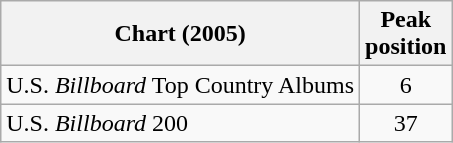<table class="wikitable">
<tr>
<th>Chart (2005)</th>
<th>Peak<br>position</th>
</tr>
<tr>
<td>U.S. <em>Billboard</em> Top Country Albums</td>
<td align="center">6</td>
</tr>
<tr>
<td>U.S. <em>Billboard</em> 200</td>
<td align="center">37</td>
</tr>
</table>
